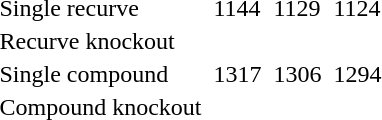<table>
<tr>
<td>Single recurve</td>
<td></td>
<td>1144</td>
<td></td>
<td>1129</td>
<td></td>
<td>1124</td>
</tr>
<tr>
<td>Recurve knockout</td>
<td></td>
<td></td>
<td></td>
<td></td>
<td></td>
<td></td>
</tr>
<tr>
<td>Single compound</td>
<td></td>
<td>1317</td>
<td></td>
<td>1306</td>
<td></td>
<td>1294</td>
</tr>
<tr>
<td>Compound knockout</td>
<td></td>
<td></td>
<td></td>
<td></td>
<td></td>
<td></td>
</tr>
</table>
